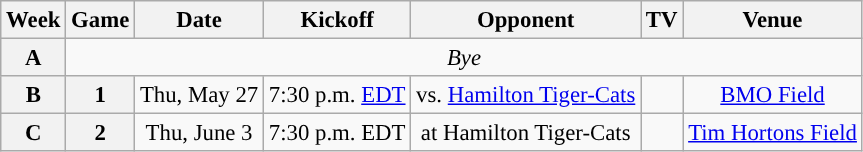<table class="wikitable" style="font-size: 95%;">
<tr>
<th scope="col">Week</th>
<th scope="col">Game</th>
<th scope="col">Date</th>
<th scope="col">Kickoff</th>
<th scope="col">Opponent</th>
<th scope="col">TV</th>
<th scope="col">Venue</th>
</tr>
<tr style= bgcolor="ffffff">
<th align="center">A</th>
<td colspan=10 align="center" valign="middle"><em>Bye</em></td>
</tr>
<tr style= bgcolor="ffffff">
<th align="center">B</th>
<th align="center">1</th>
<td align="center">Thu, May 27</td>
<td align="center">7:30 p.m. <a href='#'>EDT</a></td>
<td align="center">vs. <a href='#'>Hamilton Tiger-Cats</a></td>
<td align="center"></td>
<td align="center"><a href='#'>BMO Field</a></td>
</tr>
<tr style= bgcolor="ffffff">
<th align="center">C</th>
<th align="center">2</th>
<td align="center">Thu, June 3</td>
<td align="center">7:30 p.m. EDT</td>
<td align="center">at Hamilton Tiger-Cats</td>
<td align="center"></td>
<td align="center"><a href='#'>Tim Hortons Field</a></td>
</tr>
</table>
